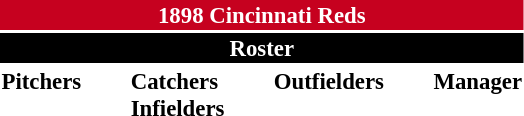<table class="toccolours" style="font-size: 95%;">
<tr>
<th colspan="10" style="background-color: #c6011f; color: white; text-align: center;">1898 Cincinnati Reds</th>
</tr>
<tr>
<td colspan="10" style="background-color: black; color: white; text-align: center;"><strong>Roster</strong></td>
</tr>
<tr>
<td valign="top"><strong>Pitchers</strong><br>





</td>
<td width="25px"></td>
<td valign="top"><strong>Catchers</strong><br>

<strong>Infielders</strong>





</td>
<td width="25px"></td>
<td valign="top"><strong>Outfielders</strong><br>



</td>
<td width="25px"></td>
<td valign="top"><strong>Manager</strong><br></td>
</tr>
</table>
